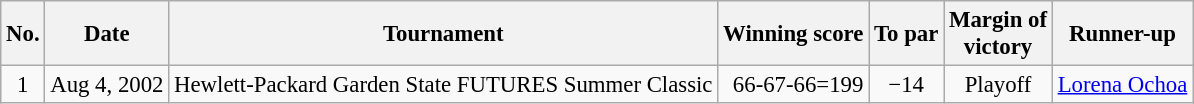<table class="wikitable" style="font-size:95%;">
<tr>
<th>No.</th>
<th>Date</th>
<th>Tournament</th>
<th>Winning score</th>
<th>To par</th>
<th>Margin of<br>victory</th>
<th>Runner-up</th>
</tr>
<tr>
<td align=center>1</td>
<td align=right>Aug 4, 2002</td>
<td>Hewlett-Packard Garden State FUTURES Summer Classic</td>
<td align=right>66-67-66=199</td>
<td align=center>−14</td>
<td align=center>Playoff</td>
<td> <a href='#'>Lorena Ochoa</a></td>
</tr>
</table>
